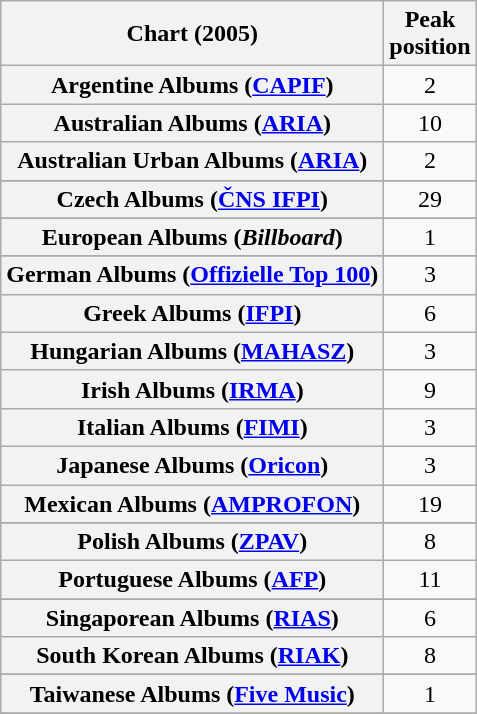<table class="wikitable sortable plainrowheaders" style="text-align:center;">
<tr>
<th scope="col">Chart (2005)</th>
<th scope="col">Peak<br>position</th>
</tr>
<tr>
<th scope="row">Argentine Albums (<a href='#'>CAPIF</a>)</th>
<td align="center">2</td>
</tr>
<tr>
<th scope="row">Australian Albums (<a href='#'>ARIA</a>)</th>
<td align="center">10</td>
</tr>
<tr>
<th scope="row">Australian Urban Albums (<a href='#'>ARIA</a>)</th>
<td align="center">2</td>
</tr>
<tr>
</tr>
<tr>
</tr>
<tr>
</tr>
<tr>
</tr>
<tr>
<th scope="row">Czech Albums (<a href='#'>ČNS IFPI</a>)</th>
<td align="center">29</td>
</tr>
<tr>
</tr>
<tr>
</tr>
<tr>
<th scope="row">European Albums (<em>Billboard</em>)</th>
<td align="center">1</td>
</tr>
<tr>
</tr>
<tr>
</tr>
<tr>
<th scope="row">German Albums (<a href='#'>Offizielle Top 100</a>)</th>
<td align="center">3</td>
</tr>
<tr>
<th scope="row">Greek Albums (<a href='#'>IFPI</a>)</th>
<td align="center">6</td>
</tr>
<tr>
<th scope="row">Hungarian Albums (<a href='#'>MAHASZ</a>)</th>
<td align="center">3</td>
</tr>
<tr>
<th scope="row">Irish Albums (<a href='#'>IRMA</a>)</th>
<td align="center">9</td>
</tr>
<tr>
<th scope="row">Italian Albums (<a href='#'>FIMI</a>)</th>
<td align="center">3</td>
</tr>
<tr>
<th scope="row">Japanese Albums (<a href='#'>Oricon</a>)</th>
<td align="center">3</td>
</tr>
<tr>
<th scope="row">Mexican Albums (<a href='#'>AMPROFON</a>)</th>
<td align="center">19</td>
</tr>
<tr>
</tr>
<tr>
</tr>
<tr>
<th scope="row">Polish Albums (<a href='#'>ZPAV</a>)</th>
<td align="center">8</td>
</tr>
<tr>
<th scope="row">Portuguese Albums (<a href='#'>AFP</a>)</th>
<td align="center">11</td>
</tr>
<tr>
</tr>
<tr>
<th scope="row">Singaporean Albums (<a href='#'>RIAS</a>)</th>
<td align="center">6</td>
</tr>
<tr>
<th scope="row">South Korean Albums (<a href='#'>RIAK</a>)</th>
<td align="center">8</td>
</tr>
<tr>
</tr>
<tr>
</tr>
<tr>
</tr>
<tr>
<th scope="row">Taiwanese Albums (<a href='#'>Five Music</a>)</th>
<td>1</td>
</tr>
<tr>
</tr>
<tr>
</tr>
<tr>
</tr>
<tr>
</tr>
</table>
